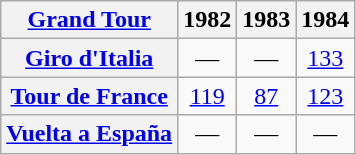<table class="wikitable plainrowheaders">
<tr>
<th scope="col"><a href='#'>Grand Tour</a></th>
<th scope="col">1982</th>
<th scope="col">1983</th>
<th scope="col">1984</th>
</tr>
<tr style="text-align:center;">
<th scope="row"> <a href='#'>Giro d'Italia</a></th>
<td>—</td>
<td>—</td>
<td><a href='#'>133</a></td>
</tr>
<tr style="text-align:center;">
<th scope="row"> <a href='#'>Tour de France</a></th>
<td><a href='#'>119</a></td>
<td><a href='#'>87</a></td>
<td><a href='#'>123</a></td>
</tr>
<tr style="text-align:center;">
<th scope="row"> <a href='#'>Vuelta a España</a></th>
<td>—</td>
<td>—</td>
<td>—</td>
</tr>
</table>
